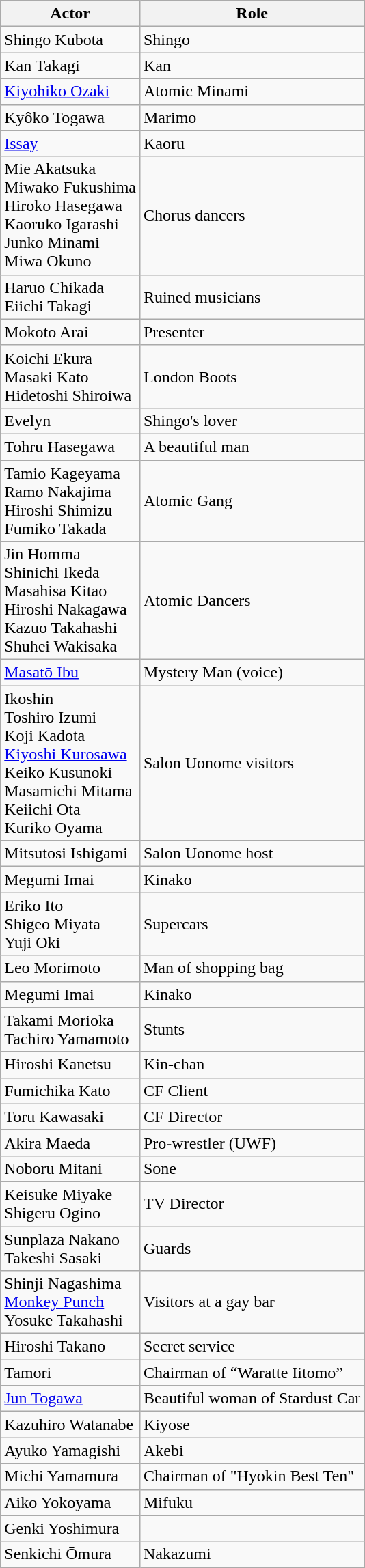<table class="wikitable">
<tr>
<th>Actor</th>
<th>Role</th>
</tr>
<tr>
<td>Shingo Kubota</td>
<td>Shingo</td>
</tr>
<tr>
<td>Kan Takagi</td>
<td>Kan</td>
</tr>
<tr>
<td><a href='#'>Kiyohiko Ozaki</a></td>
<td>Atomic Minami</td>
</tr>
<tr>
<td>Kyôko Togawa</td>
<td>Marimo</td>
</tr>
<tr>
<td><a href='#'>Issay</a></td>
<td>Kaoru</td>
</tr>
<tr>
<td>Mie Akatsuka<br>Miwako Fukushima<br>Hiroko Hasegawa<br>Kaoruko Igarashi<br>Junko Minami<br>Miwa Okuno</td>
<td>Chorus dancers</td>
</tr>
<tr>
<td>Haruo Chikada<br>Eiichi Takagi</td>
<td>Ruined musicians</td>
</tr>
<tr>
<td>Mokoto Arai</td>
<td>Presenter</td>
</tr>
<tr>
<td>Koichi Ekura<br>Masaki Kato<br>Hidetoshi Shiroiwa</td>
<td>London Boots</td>
</tr>
<tr>
<td>Evelyn</td>
<td>Shingo's lover</td>
</tr>
<tr>
<td>Tohru Hasegawa</td>
<td>A beautiful man</td>
</tr>
<tr>
<td>Tamio Kageyama<br>Ramo Nakajima<br>Hiroshi Shimizu<br>Fumiko Takada</td>
<td>Atomic Gang</td>
</tr>
<tr>
<td>Jin Homma<br>Shinichi Ikeda<br>Masahisa Kitao<br>Hiroshi Nakagawa<br>Kazuo Takahashi<br>Shuhei Wakisaka</td>
<td>Atomic Dancers</td>
</tr>
<tr>
<td><a href='#'>Masatō Ibu</a></td>
<td>Mystery Man (voice)</td>
</tr>
<tr>
<td>Ikoshin<br>Toshiro Izumi<br>Koji Kadota<br><a href='#'>Kiyoshi Kurosawa</a><br>Keiko Kusunoki<br>Masamichi Mitama<br>Keiichi Ota<br>Kuriko Oyama</td>
<td>Salon Uonome visitors</td>
</tr>
<tr>
<td>Mitsutosi Ishigami</td>
<td>Salon Uonome host</td>
</tr>
<tr>
<td>Megumi Imai</td>
<td>Kinako</td>
</tr>
<tr>
<td>Eriko Ito<br>Shigeo Miyata<br>Yuji Oki</td>
<td>Supercars</td>
</tr>
<tr>
<td>Leo Morimoto</td>
<td>Man of shopping bag</td>
</tr>
<tr>
<td>Megumi Imai</td>
<td>Kinako</td>
</tr>
<tr>
<td>Takami Morioka<br>Tachiro Yamamoto</td>
<td>Stunts</td>
</tr>
<tr>
<td>Hiroshi Kanetsu</td>
<td>Kin-chan</td>
</tr>
<tr>
<td>Fumichika Kato</td>
<td>CF Client</td>
</tr>
<tr>
<td>Toru Kawasaki</td>
<td>CF Director</td>
</tr>
<tr>
<td>Akira Maeda</td>
<td>Pro-wrestler (UWF)</td>
</tr>
<tr>
<td>Noboru Mitani</td>
<td>Sone</td>
</tr>
<tr>
<td>Keisuke Miyake<br>Shigeru Ogino</td>
<td>TV Director</td>
</tr>
<tr>
<td>Sunplaza Nakano<br>Takeshi Sasaki</td>
<td>Guards</td>
</tr>
<tr>
<td>Shinji Nagashima<br><a href='#'>Monkey Punch</a><br>Yosuke Takahashi</td>
<td>Visitors at a gay bar</td>
</tr>
<tr>
<td>Hiroshi Takano</td>
<td>Secret service</td>
</tr>
<tr>
<td>Tamori</td>
<td>Chairman of “Waratte Iitomo”</td>
</tr>
<tr>
<td><a href='#'>Jun Togawa</a></td>
<td>Beautiful woman of Stardust Car</td>
</tr>
<tr>
<td>Kazuhiro Watanabe</td>
<td>Kiyose</td>
</tr>
<tr>
<td>Ayuko Yamagishi</td>
<td>Akebi</td>
</tr>
<tr>
<td>Michi Yamamura</td>
<td>Chairman of "Hyokin Best Ten"</td>
</tr>
<tr>
<td>Aiko Yokoyama</td>
<td>Mifuku</td>
</tr>
<tr>
<td>Genki Yoshimura</td>
<td></td>
</tr>
<tr>
<td>Senkichi Ōmura</td>
<td>Nakazumi</td>
</tr>
</table>
